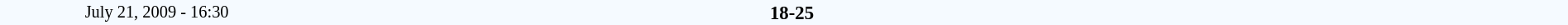<table style="width: 100%; background:#F5FAFF;" cellspacing="0">
<tr>
<td style=font-size:85% align=center rowspan=3 width=20%>July 21, 2009 - 16:30</td>
</tr>
<tr style=font-size:95%>
<td width=24% align=right></td>
<td align=center width=13%><strong>18-25</strong></td>
<td width=24%></td>
<td style=font-size:85% rowspan=3 valign=top align=center></td>
</tr>
</table>
